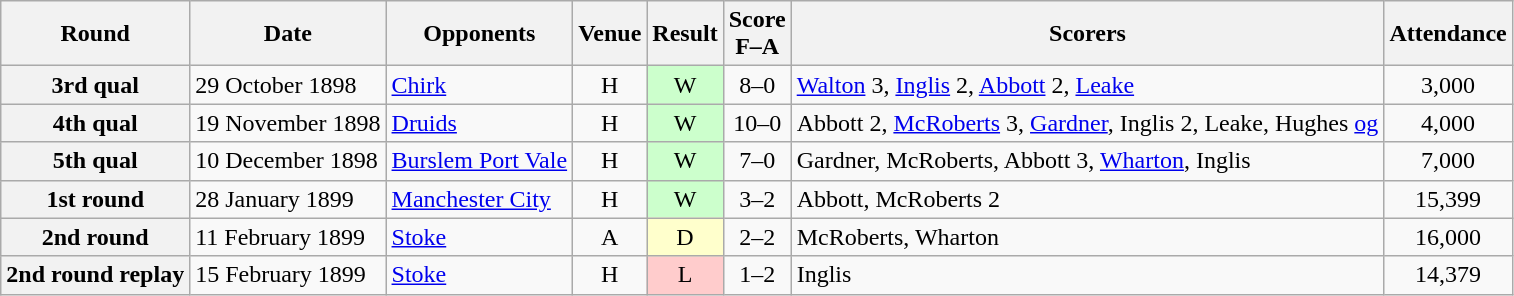<table class="wikitable plainrowheaders" style="text-align:center">
<tr>
<th scope=col>Round</th>
<th scope=col>Date</th>
<th scope=col>Opponents</th>
<th scope=col>Venue</th>
<th scope=col>Result</th>
<th scope=col>Score<br>F–A</th>
<th scope=col>Scorers</th>
<th scope=col>Attendance</th>
</tr>
<tr>
<th scope=row>3rd qual</th>
<td style=text-align:left>29 October 1898</td>
<td style=text-align:left><a href='#'>Chirk</a></td>
<td>H</td>
<td style=background:#cfc>W</td>
<td>8–0</td>
<td style=text-align:left><a href='#'>Walton</a> 3, <a href='#'>Inglis</a> 2, <a href='#'>Abbott</a> 2, <a href='#'>Leake</a></td>
<td>3,000</td>
</tr>
<tr>
<th scope=row>4th qual</th>
<td style=text-align:left>19 November 1898</td>
<td style=text-align:left><a href='#'>Druids</a></td>
<td>H</td>
<td style=background:#cfc>W</td>
<td>10–0</td>
<td style=text-align:left>Abbott 2, <a href='#'>McRoberts</a> 3, <a href='#'>Gardner</a>, Inglis 2, Leake, Hughes <a href='#'>og</a></td>
<td>4,000</td>
</tr>
<tr>
<th scope=row>5th qual</th>
<td style=text-align:left>10 December 1898</td>
<td style=text-align:left><a href='#'>Burslem Port Vale</a></td>
<td>H</td>
<td style=background:#cfc>W</td>
<td>7–0</td>
<td style=text-align:left>Gardner, McRoberts, Abbott 3, <a href='#'>Wharton</a>, Inglis</td>
<td>7,000</td>
</tr>
<tr>
<th scope=row>1st round</th>
<td style=text-align:left>28 January 1899</td>
<td style=text-align:left><a href='#'>Manchester City</a></td>
<td>H</td>
<td style=background:#cfc>W</td>
<td>3–2</td>
<td style=text-align:left>Abbott, McRoberts 2</td>
<td>15,399</td>
</tr>
<tr>
<th scope=row>2nd round</th>
<td style=text-align:left>11 February 1899</td>
<td style=text-align:left><a href='#'>Stoke</a></td>
<td>A</td>
<td style=background:#ffc>D</td>
<td>2–2</td>
<td style=text-align:left>McRoberts, Wharton</td>
<td>16,000</td>
</tr>
<tr>
<th scope=row>2nd round replay</th>
<td style=text-align:left>15 February 1899</td>
<td style=text-align:left><a href='#'>Stoke</a></td>
<td>H</td>
<td style=background:#fcc>L</td>
<td>1–2</td>
<td style=text-align:left>Inglis</td>
<td>14,379</td>
</tr>
</table>
